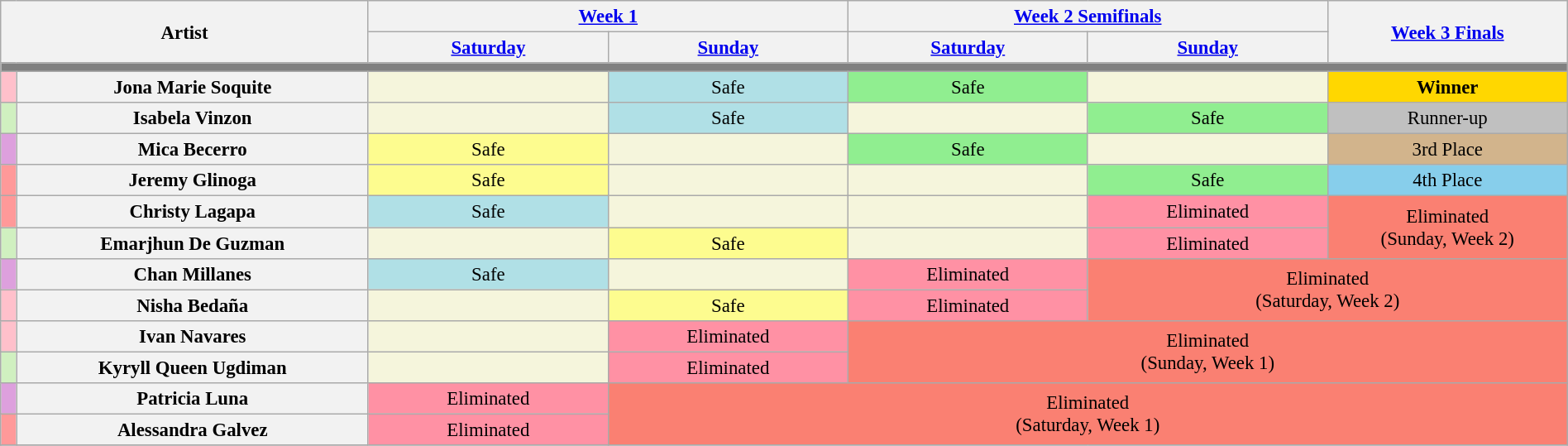<table class="wikitable" style="text-align:center; font-size:95%; width:100%;">
<tr>
<th colspan="2" rowspan="2" width="25%">Artist</th>
<th colspan="2" width="30%"><a href='#'>Week 1</a></th>
<th colspan="2" width="30%"><a href='#'>Week 2 Semifinals</a></th>
<th rowspan="2" width="15%"><a href='#'>Week 3 Finals</a></th>
</tr>
<tr>
<th width="15%"><a href='#'>Saturday</a></th>
<th width="15%"><a href='#'>Sunday</a></th>
<th width="15%"><a href='#'>Saturday</a></th>
<th width="15%"><a href='#'>Sunday</a></th>
</tr>
<tr>
<th colspan="7" style="background:grey;"></th>
</tr>
<tr>
<th style="background:pink;"></th>
<th width="22%">Jona Marie Soquite</th>
<td style="background:#F5F5DC;"></td>
<td style="background:#B0E0E6;">Safe</td>
<td style="background:lightgreen">Safe</td>
<td style="background:#F5F5DC;"></td>
<td style="background:gold;"><strong>Winner</strong></td>
</tr>
<tr>
<th style="background:#d0f0c0;"></th>
<th width="16%">Isabela Vinzon</th>
<td style="background:#F5F5DC;"></td>
<td style="background:#B0E0E6;">Safe</td>
<td style="background:#F5F5DC;"></td>
<td style="background:lightgreen;">Safe</td>
<td style="background:silver;">Runner-up</td>
</tr>
<tr>
<th width="1%" style="background:#dda0dd;"></th>
<th width="16%">Mica Becerro</th>
<td style="background:#fdfc8f;">Safe</td>
<td style="background:#F5F5DC;"></td>
<td style="background:lightgreen;">Safe</td>
<td style="background:#F5F5DC;"></td>
<td style="background:tan;">3rd Place</td>
</tr>
<tr>
<th style="background:#ff9999;"></th>
<th width="16%">Jeremy Glinoga</th>
<td style="background:#fdfc8f;">Safe</td>
<td style="background:#F5F5DC;"></td>
<td style="background:#F5F5DC;"></td>
<td style="background:lightgreen;">Safe</td>
<td style="background:skyblue;">4th Place</td>
</tr>
<tr>
<th style="background:#ff9999;"></th>
<th width="16%">Christy Lagapa</th>
<td style="background:#B0E0E6;">Safe</td>
<td style="background:#F5F5DC;"></td>
<td style="background:#F5F5DC;"></td>
<td style="background:#FF91A4;">Eliminated</td>
<td rowspan="2" style="background:salmon;">Eliminated <br> (Sunday, Week 2)</td>
</tr>
<tr>
<th style="background:#d0f0c0;"></th>
<th width="16%">Emarjhun De Guzman</th>
<td style="background:#F5F5DC;"></td>
<td style="background:#fdfc8f;">Safe</td>
<td style="background:#F5F5DC;"></td>
<td style="background:#FF91A4;">Eliminated</td>
</tr>
<tr>
<th style="background:#dda0dd;"></th>
<th width="16%">Chan Millanes</th>
<td style="background:#B0E0E6;">Safe</td>
<td style="background:#F5F5DC;"></td>
<td style="background:#FF91A4;">Eliminated</td>
<td colspan="2" rowspan="2" style="background:salmon;">Eliminated <br> (Saturday, Week 2)</td>
</tr>
<tr>
<th style="background:pink;"></th>
<th width="16%">Nisha Bedaña</th>
<td style="background:#F5F5DC;"></td>
<td style="background:#fdfc8f;">Safe</td>
<td style="background:#FF91A4;">Eliminated</td>
</tr>
<tr>
<th style="background:pink;"></th>
<th width="16%">Ivan Navares</th>
<td style="background:#F5F5DC;"></td>
<td style="background:#FF91A4;">Eliminated</td>
<td colspan="3" rowspan="2" style="background:salmon;">Eliminated <br> (Sunday, Week 1)</td>
</tr>
<tr>
<th style="background:#d0f0c0;"></th>
<th width="16%">Kyryll Queen Ugdiman</th>
<td style="background:#F5F5DC;"></td>
<td style="background:#FF91A4;">Eliminated</td>
</tr>
<tr>
<th style="background:#dda0dd;"></th>
<th width="16%">Patricia Luna</th>
<td style="background:#FF91A4;">Eliminated</td>
<td colspan="4" rowspan="2" style="background:salmon;">Eliminated <br> (Saturday, Week 1)</td>
</tr>
<tr>
<th style="background:#ff9999;"></th>
<th width="16%">Alessandra Galvez</th>
<td style="background:#FF91A4;">Eliminated</td>
</tr>
<tr>
</tr>
</table>
